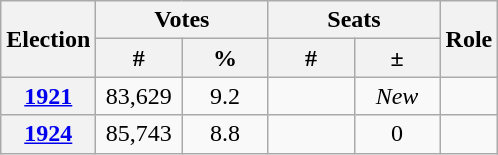<table class=wikitable style="text-align:center">
<tr>
<th rowspan=2>Election</th>
<th colspan=2>Votes</th>
<th colspan=2>Seats</th>
<th rowspan=2>Role</th>
</tr>
<tr>
<th style="width:50px">#</th>
<th style="width:50px">%</th>
<th style="width:50px">#</th>
<th style="width:50px">±</th>
</tr>
<tr>
<th><a href='#'>1921</a></th>
<td>83,629</td>
<td>9.2</td>
<td stlye="text-align:center;"></td>
<td><em>New</em></td>
<td></td>
</tr>
<tr>
<th><a href='#'>1924</a></th>
<td>85,743</td>
<td>8.8</td>
<td stlye="text-align:center;"></td>
<td> 0</td>
<td></td>
</tr>
</table>
